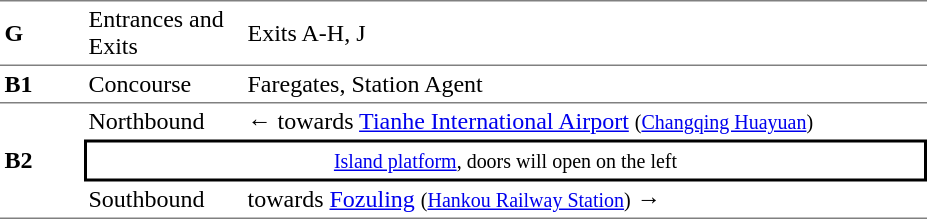<table table border=0 cellspacing=0 cellpadding=3>
<tr>
<td style="border-top:solid 1px gray;border-bottom:solid 1px gray;" width=50><strong>G</strong></td>
<td style="border-top:solid 1px gray;border-bottom:solid 1px gray;" width=100>Entrances and Exits</td>
<td style="border-top:solid 1px gray;border-bottom:solid 1px gray;" width=450>Exits A-H, J</td>
</tr>
<tr>
<td style="border-top:solid 0px gray;border-bottom:solid 1px gray;" width=50><strong>B1</strong></td>
<td style="border-top:solid 0px gray;border-bottom:solid 1px gray;" width=100>Concourse</td>
<td style="border-top:solid 0px gray;border-bottom:solid 1px gray;" width=450>Faregates, Station Agent</td>
</tr>
<tr>
<td style="border-bottom:solid 1px gray;" rowspan=3><strong>B2</strong></td>
<td>Northbound</td>
<td>←  towards <a href='#'>Tianhe International Airport</a> <small>(<a href='#'>Changqing Huayuan</a>)</small></td>
</tr>
<tr>
<td style="border-right:solid 2px black;border-left:solid 2px black;border-top:solid 2px black;border-bottom:solid 2px black;text-align:center;" colspan=2><small><a href='#'>Island platform</a>, doors will open on the left</small></td>
</tr>
<tr>
<td style="border-bottom:solid 1px gray;">Southbound</td>
<td style="border-bottom:solid 1px gray;"> towards <a href='#'>Fozuling</a> <small>(<a href='#'>Hankou Railway Station</a>)</small> →</td>
</tr>
</table>
